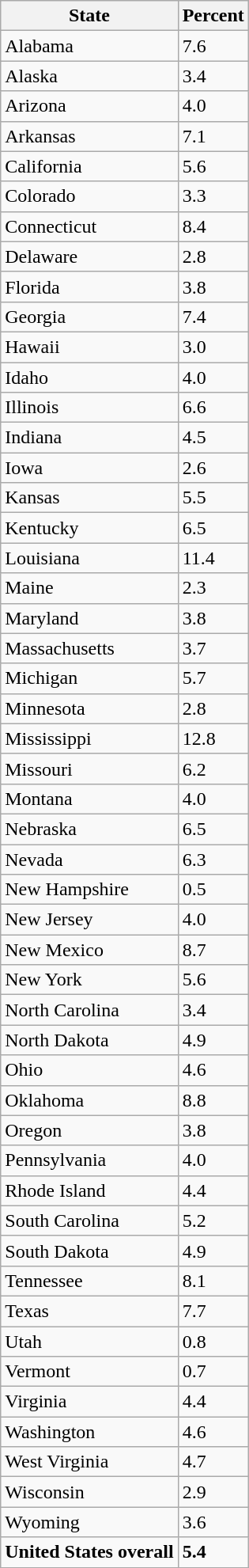<table class="wikitable sortable">
<tr>
<th>State</th>
<th>Percent</th>
</tr>
<tr>
<td>Alabama</td>
<td>7.6</td>
</tr>
<tr>
<td>Alaska</td>
<td>3.4</td>
</tr>
<tr>
<td>Arizona</td>
<td>4.0</td>
</tr>
<tr>
<td>Arkansas</td>
<td>7.1</td>
</tr>
<tr>
<td>California</td>
<td>5.6</td>
</tr>
<tr>
<td>Colorado</td>
<td>3.3</td>
</tr>
<tr>
<td>Connecticut</td>
<td>8.4</td>
</tr>
<tr>
<td>Delaware</td>
<td>2.8</td>
</tr>
<tr>
<td>Florida</td>
<td>3.8</td>
</tr>
<tr>
<td>Georgia</td>
<td>7.4</td>
</tr>
<tr>
<td>Hawaii</td>
<td>3.0</td>
</tr>
<tr>
<td>Idaho</td>
<td>4.0</td>
</tr>
<tr>
<td>Illinois</td>
<td>6.6</td>
</tr>
<tr>
<td>Indiana</td>
<td>4.5</td>
</tr>
<tr>
<td>Iowa</td>
<td>2.6</td>
</tr>
<tr>
<td>Kansas</td>
<td>5.5</td>
</tr>
<tr>
<td>Kentucky</td>
<td>6.5</td>
</tr>
<tr>
<td>Louisiana</td>
<td>11.4</td>
</tr>
<tr>
<td>Maine</td>
<td>2.3</td>
</tr>
<tr>
<td>Maryland</td>
<td>3.8</td>
</tr>
<tr>
<td>Massachusetts</td>
<td>3.7</td>
</tr>
<tr>
<td>Michigan</td>
<td>5.7</td>
</tr>
<tr>
<td>Minnesota</td>
<td>2.8</td>
</tr>
<tr>
<td>Mississippi</td>
<td>12.8</td>
</tr>
<tr>
<td>Missouri</td>
<td>6.2</td>
</tr>
<tr>
<td>Montana</td>
<td>4.0</td>
</tr>
<tr>
<td>Nebraska</td>
<td>6.5</td>
</tr>
<tr>
<td>Nevada</td>
<td>6.3</td>
</tr>
<tr>
<td>New Hampshire</td>
<td>0.5</td>
</tr>
<tr>
<td>New Jersey</td>
<td>4.0</td>
</tr>
<tr>
<td>New Mexico</td>
<td>8.7</td>
</tr>
<tr>
<td>New York</td>
<td>5.6</td>
</tr>
<tr>
<td>North Carolina</td>
<td>3.4</td>
</tr>
<tr>
<td>North Dakota</td>
<td>4.9</td>
</tr>
<tr>
<td>Ohio</td>
<td>4.6</td>
</tr>
<tr>
<td>Oklahoma</td>
<td>8.8</td>
</tr>
<tr>
<td>Oregon</td>
<td>3.8</td>
</tr>
<tr>
<td>Pennsylvania</td>
<td>4.0</td>
</tr>
<tr>
<td>Rhode Island</td>
<td>4.4</td>
</tr>
<tr>
<td>South Carolina</td>
<td>5.2</td>
</tr>
<tr>
<td>South Dakota</td>
<td>4.9</td>
</tr>
<tr>
<td>Tennessee</td>
<td>8.1</td>
</tr>
<tr>
<td>Texas</td>
<td>7.7</td>
</tr>
<tr>
<td>Utah</td>
<td>0.8</td>
</tr>
<tr>
<td>Vermont</td>
<td>0.7</td>
</tr>
<tr>
<td>Virginia</td>
<td>4.4</td>
</tr>
<tr>
<td>Washington</td>
<td>4.6</td>
</tr>
<tr>
<td>West Virginia</td>
<td>4.7</td>
</tr>
<tr>
<td>Wisconsin</td>
<td>2.9</td>
</tr>
<tr>
<td>Wyoming</td>
<td>3.6</td>
</tr>
<tr>
<td><strong>United States overall</strong></td>
<td><strong>5.4</strong></td>
</tr>
<tr>
</tr>
</table>
